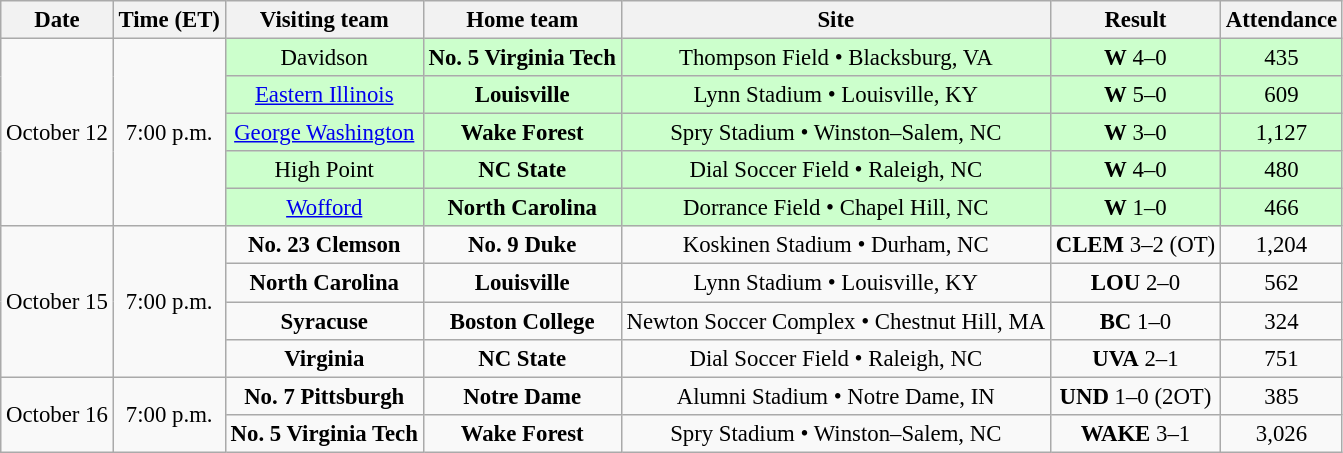<table class="wikitable" style="font-size:95%; text-align: center;">
<tr>
<th>Date</th>
<th>Time (ET)</th>
<th>Visiting team</th>
<th>Home team</th>
<th>Site</th>
<th>Result</th>
<th>Attendance</th>
</tr>
<tr>
<td rowspan=5>October 12</td>
<td rowspan=5>7:00 p.m.</td>
<td style="background:#cfc;">Davidson</td>
<td style="background:#cfc;"><strong>No. 5 Virginia Tech</strong></td>
<td style="background:#cfc;">Thompson Field • Blacksburg, VA</td>
<td style="background:#cfc;"><strong>W</strong> 4–0</td>
<td style="background:#cfc;">435</td>
</tr>
<tr>
<td style="background:#cfc;"><a href='#'>Eastern Illinois</a></td>
<td style="background:#cfc;"><strong>Louisville</strong></td>
<td style="background:#cfc;">Lynn Stadium • Louisville, KY</td>
<td style="background:#cfc;"><strong>W</strong> 5–0</td>
<td style="background:#cfc;">609</td>
</tr>
<tr>
<td style="background:#cfc;"><a href='#'>George Washington</a></td>
<td style="background:#cfc;"><strong>Wake Forest</strong></td>
<td style="background:#cfc;">Spry Stadium • Winston–Salem, NC</td>
<td style="background:#cfc;"><strong>W</strong> 3–0</td>
<td style="background:#cfc;">1,127</td>
</tr>
<tr>
<td style="background:#cfc;">High Point</td>
<td style="background:#cfc;"><strong>NC State</strong></td>
<td style="background:#cfc;">Dial Soccer Field • Raleigh, NC</td>
<td style="background:#cfc;"><strong>W</strong> 4–0</td>
<td style="background:#cfc;">480</td>
</tr>
<tr>
<td style="background:#cfc;"><a href='#'>Wofford</a></td>
<td style="background:#cfc;"><strong>North Carolina</strong></td>
<td style="background:#cfc;">Dorrance Field • Chapel Hill, NC</td>
<td style="background:#cfc;"><strong>W</strong> 1–0</td>
<td style="background:#cfc;">466</td>
</tr>
<tr>
<td rowspan=4>October 15</td>
<td rowspan=4>7:00 p.m.</td>
<td><strong>No. 23 Clemson</strong></td>
<td><strong>No. 9 Duke</strong></td>
<td>Koskinen Stadium • Durham, NC</td>
<td><strong>CLEM</strong> 3–2 (OT)</td>
<td>1,204</td>
</tr>
<tr>
<td><strong>North Carolina</strong></td>
<td><strong>Louisville</strong></td>
<td>Lynn Stadium • Louisville, KY</td>
<td><strong>LOU</strong> 2–0</td>
<td>562</td>
</tr>
<tr>
<td><strong>Syracuse</strong></td>
<td><strong>Boston College</strong></td>
<td>Newton Soccer Complex • Chestnut Hill, MA</td>
<td><strong>BC</strong> 1–0</td>
<td>324</td>
</tr>
<tr>
<td><strong>Virginia</strong></td>
<td><strong>NC State</strong></td>
<td>Dial Soccer Field • Raleigh, NC</td>
<td><strong>UVA</strong> 2–1</td>
<td>751</td>
</tr>
<tr>
<td rowspan=2>October 16</td>
<td rowspan=2>7:00 p.m.</td>
<td><strong>No. 7 Pittsburgh</strong></td>
<td><strong>Notre Dame</strong></td>
<td>Alumni Stadium • Notre Dame, IN</td>
<td><strong>UND</strong> 1–0 (2OT)</td>
<td>385</td>
</tr>
<tr>
<td><strong>No. 5 Virginia Tech</strong></td>
<td><strong>Wake Forest</strong></td>
<td>Spry Stadium • Winston–Salem, NC</td>
<td><strong>WAKE</strong> 3–1</td>
<td>3,026</td>
</tr>
</table>
